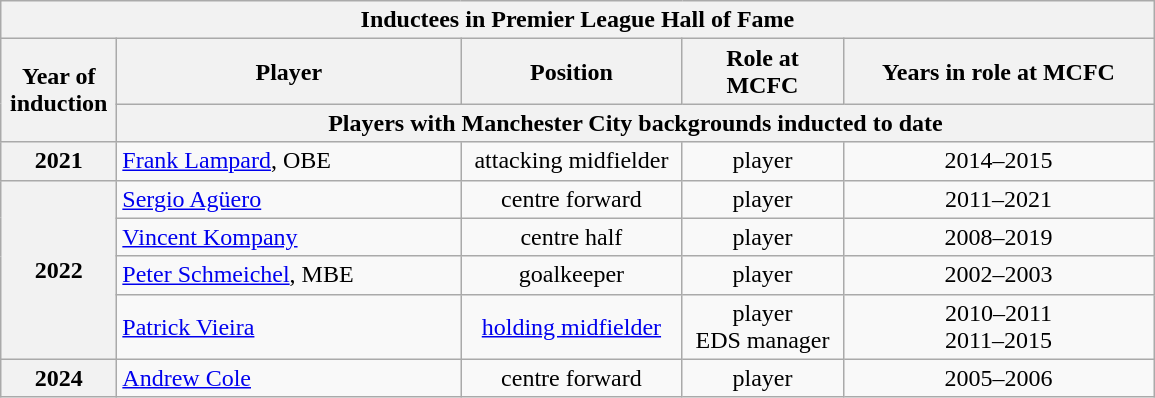<table class="wikitable collapsible uncollapsed" style="text-align:center">
<tr>
<th colspan="5" style="width:194px;">Inductees in Premier League Hall of Fame</th>
</tr>
<tr>
<th rowspan="2" style="width:70px;">Year of induction</th>
<th style="width:222px;">Player</th>
<th style="width:140px;">Position</th>
<th style="width:100px;">Role at MCFC</th>
<th style="width:200px;">Years in role at MCFC</th>
</tr>
<tr>
<th colspan="4">Players with Manchester City backgrounds inducted to date</th>
</tr>
<tr>
<th>2021</th>
<td style="text-align:left;"> <a href='#'>Frank Lampard</a>, OBE</td>
<td>attacking midfielder</td>
<td>player</td>
<td>2014–2015</td>
</tr>
<tr>
<th rowspan="4">2022</th>
<td style="text-align:left;"> <a href='#'>Sergio Agüero</a></td>
<td>centre forward</td>
<td>player</td>
<td>2011–2021</td>
</tr>
<tr>
<td style="text-align:left;"> <a href='#'>Vincent Kompany</a></td>
<td>centre half</td>
<td>player</td>
<td>2008–2019</td>
</tr>
<tr>
<td style="text-align:left;"> <a href='#'>Peter Schmeichel</a>, MBE</td>
<td>goalkeeper</td>
<td>player</td>
<td>2002–2003</td>
</tr>
<tr>
<td style="text-align:left;"> <a href='#'>Patrick Vieira</a></td>
<td><a href='#'>holding midfielder</a></td>
<td>player <br> EDS manager</td>
<td>2010–2011 <br> 2011–2015</td>
</tr>
<tr>
<th>2024</th>
<td style="text-align:left;"> <a href='#'>Andrew Cole</a></td>
<td>centre forward</td>
<td>player</td>
<td>2005–2006</td>
</tr>
</table>
